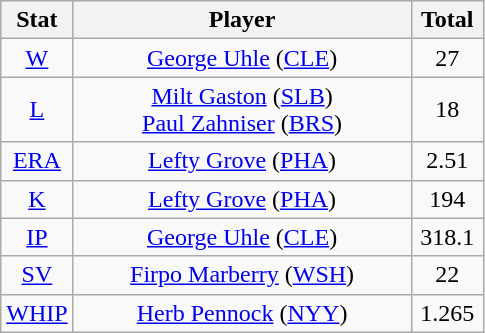<table class="wikitable" style="text-align:center;">
<tr>
<th style="width:15%;">Stat</th>
<th>Player</th>
<th style="width:15%;">Total</th>
</tr>
<tr>
<td><a href='#'>W</a></td>
<td><a href='#'>George Uhle</a> (<a href='#'>CLE</a>)</td>
<td>27</td>
</tr>
<tr>
<td><a href='#'>L</a></td>
<td><a href='#'>Milt Gaston</a> (<a href='#'>SLB</a>)<br><a href='#'>Paul Zahniser</a> (<a href='#'>BRS</a>)</td>
<td>18</td>
</tr>
<tr>
<td><a href='#'>ERA</a></td>
<td><a href='#'>Lefty Grove</a> (<a href='#'>PHA</a>)</td>
<td>2.51</td>
</tr>
<tr>
<td><a href='#'>K</a></td>
<td><a href='#'>Lefty Grove</a> (<a href='#'>PHA</a>)</td>
<td>194</td>
</tr>
<tr>
<td><a href='#'>IP</a></td>
<td><a href='#'>George Uhle</a> (<a href='#'>CLE</a>)</td>
<td>318.1</td>
</tr>
<tr>
<td><a href='#'>SV</a></td>
<td><a href='#'>Firpo Marberry</a> (<a href='#'>WSH</a>)</td>
<td>22</td>
</tr>
<tr>
<td><a href='#'>WHIP</a></td>
<td><a href='#'>Herb Pennock</a> (<a href='#'>NYY</a>)</td>
<td>1.265</td>
</tr>
</table>
